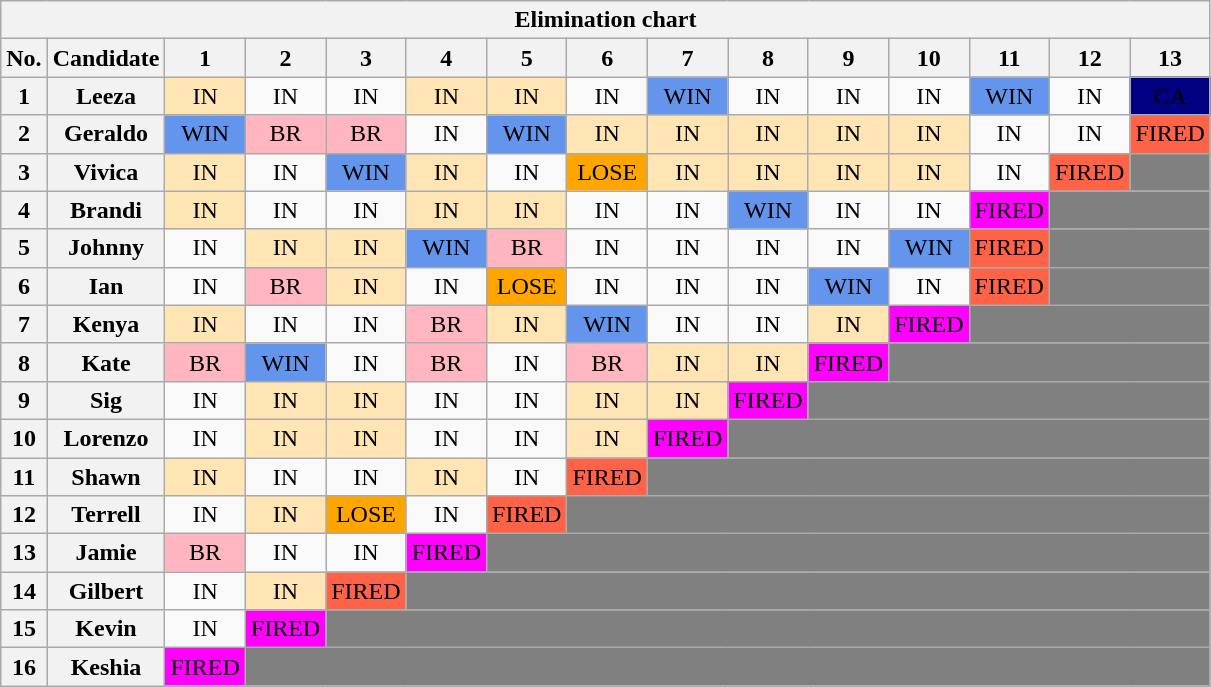<table class="wikitable" style="text-align:center">
<tr>
<th colspan="15">Elimination chart</th>
</tr>
<tr>
<th>No.</th>
<th>Candidate</th>
<th>1</th>
<th>2</th>
<th>3</th>
<th>4</th>
<th>5</th>
<th>6</th>
<th>7</th>
<th>8</th>
<th>9</th>
<th>10</th>
<th>11</th>
<th>12</th>
<th>13</th>
</tr>
<tr>
<th>1</th>
<th>Leeza</th>
<td style="background:#FFE5B4;">IN</td>
<td>IN</td>
<td>IN</td>
<td style="background:#FFE5B4;">IN</td>
<td style="background:#FFE5B4;">IN</td>
<td>IN</td>
<td style="background:cornflowerblue;">WIN</td>
<td>IN</td>
<td>IN</td>
<td>IN</td>
<td style="background:cornflowerblue;">WIN</td>
<td>IN</td>
<td style="background:navy;"><span> CA </span></td>
</tr>
<tr>
<th>2</th>
<th>Geraldo</th>
<td style="background:cornflowerblue;">WIN</td>
<td style="background:lightpink;">BR</td>
<td style="background:lightpink;">BR</td>
<td>IN</td>
<td style="background:cornflowerblue;">WIN</td>
<td style="background:#FFE5B4;">IN</td>
<td style="background:#FFE5B4;">IN</td>
<td style="background:#FFE5B4;">IN</td>
<td style="background:#FFE5B4;">IN</td>
<td style="background:#FFE5B4;">IN</td>
<td>IN</td>
<td>IN</td>
<td style="background:tomato;">FIRED</td>
</tr>
<tr>
<th>3</th>
<th>Vivica</th>
<td style="background:#FFE5B4;">IN</td>
<td>IN</td>
<td style="background:cornflowerblue;">WIN</td>
<td style="background:#FFE5B4;">IN</td>
<td>IN</td>
<td style="background:orange;">LOSE</td>
<td style="background:#FFE5B4;">IN</td>
<td style="background:#FFE5B4;">IN</td>
<td style="background:#FFE5B4;">IN</td>
<td style="background:#FFE5B4;">IN</td>
<td>IN</td>
<td style="background:tomato;">FIRED</td>
<td style="background:gray"></td>
</tr>
<tr>
<th>4</th>
<th>Brandi</th>
<td style="background:#FFE5B4;">IN</td>
<td>IN</td>
<td>IN</td>
<td style="background:#FFE5B4;">IN</td>
<td style="background:#FFE5B4;">IN</td>
<td>IN</td>
<td>IN</td>
<td style="background:cornflowerblue;">WIN</td>
<td>IN</td>
<td>IN</td>
<td style="background:magenta;">FIRED</td>
<td colspan="2" style="background:gray"></td>
</tr>
<tr>
<th>5</th>
<th>Johnny</th>
<td>IN</td>
<td style="background:#FFE5B4;">IN</td>
<td style="background:#FFE5B4;">IN</td>
<td style="background:cornflowerblue;">WIN</td>
<td style="background:lightpink;">BR</td>
<td>IN</td>
<td>IN</td>
<td>IN</td>
<td>IN</td>
<td style="background:cornflowerblue;">WIN</td>
<td style="background:tomato;">FIRED</td>
<td colspan="2" style="background:gray"></td>
</tr>
<tr>
<th>6</th>
<th>Ian</th>
<td>IN</td>
<td style="background:lightpink;">BR</td>
<td style="background:#FFE5B4;">IN</td>
<td>IN</td>
<td style="background:orange;">LOSE</td>
<td>IN</td>
<td>IN</td>
<td>IN</td>
<td style="background:cornflowerblue;">WIN</td>
<td>IN</td>
<td style="background:tomato;">FIRED</td>
<td colspan="2" style="background:gray"></td>
</tr>
<tr>
<th>7</th>
<th>Kenya</th>
<td style="background:#FFE5B4;">IN</td>
<td>IN</td>
<td>IN</td>
<td style="background:lightpink;">BR</td>
<td style="background:#FFE5B4;">IN</td>
<td style="background:cornflowerblue;">WIN</td>
<td>IN</td>
<td>IN</td>
<td style="background:#FFE5B4;">IN</td>
<td style="background:magenta;">FIRED</td>
<td colspan="3" style="background:gray"></td>
</tr>
<tr>
<th>8</th>
<th>Kate</th>
<td style="background:lightpink;">BR</td>
<td style="background:cornflowerblue;">WIN</td>
<td>IN</td>
<td style="background:lightpink;">BR</td>
<td>IN</td>
<td style="background:lightpink;">BR</td>
<td style="background:#FFE5B4;">IN</td>
<td style="background:#FFE5B4;">IN</td>
<td style="background:magenta;">FIRED</td>
<td colspan="4" style="background:gray"></td>
</tr>
<tr>
<th>9</th>
<th>Sig</th>
<td>IN</td>
<td style="background:#FFE5B4;">IN</td>
<td style="background:#FFE5B4;">IN</td>
<td>IN</td>
<td>IN</td>
<td style="background:#FFE5B4;">IN</td>
<td style="background:#FFE5B4;">IN</td>
<td style="background:magenta;">FIRED</td>
<td colspan="5" style="background:gray"></td>
</tr>
<tr>
<th>10</th>
<th>Lorenzo</th>
<td>IN</td>
<td style="background:#FFE5B4;">IN</td>
<td style="background:#FFE5B4;">IN</td>
<td>IN</td>
<td>IN</td>
<td style="background:#FFE5B4;">IN</td>
<td style="background:magenta;">FIRED</td>
<td colspan="6" style="background:gray"></td>
</tr>
<tr>
<th>11</th>
<th>Shawn</th>
<td style="background:#FFE5B4;">IN</td>
<td>IN</td>
<td>IN</td>
<td style="background:#FFE5B4;">IN</td>
<td>IN</td>
<td style="background:tomato;">FIRED</td>
<td colspan="7" style="background:gray"></td>
</tr>
<tr>
<th>12</th>
<th>Terrell</th>
<td>IN</td>
<td style="background:#FFE5B4;">IN</td>
<td style="background:orange;">LOSE</td>
<td>IN</td>
<td style="background:tomato;">FIRED</td>
<td colspan="8" style="background:gray"></td>
</tr>
<tr>
<th>13</th>
<th>Jamie</th>
<td style="background:lightpink;">BR</td>
<td>IN</td>
<td>IN</td>
<td style="background:magenta;">FIRED</td>
<td colspan="9" style="background:gray"></td>
</tr>
<tr>
<th>14</th>
<th>Gilbert</th>
<td>IN</td>
<td style="background:#FFE5B4;">IN</td>
<td style="background:tomato;">FIRED</td>
<td colspan="10" style="background:gray"></td>
</tr>
<tr>
<th>15</th>
<th>Kevin</th>
<td>IN</td>
<td style="background:magenta;">FIRED</td>
<td colspan="11" style="background:gray"></td>
</tr>
<tr>
<th>16</th>
<th>Keshia</th>
<td style="background:magenta;">FIRED</td>
<td colspan="12" style="background:gray"></td>
</tr>
</table>
